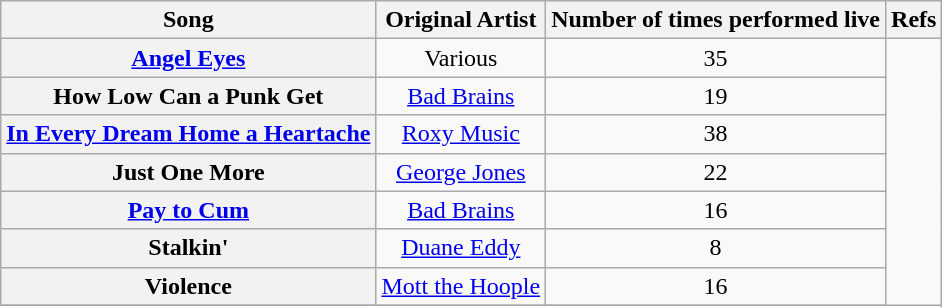<table class="wikitable sortable plainrowheaders" style="text-align:center;">
<tr>
<th scope="col">Song</th>
<th scope="col" class="unsortable">Original Artist</th>
<th scope="col">Number of times performed live</th>
<th scope="col" class="unsortable">Refs</th>
</tr>
<tr>
<th scope=row><a href='#'>Angel Eyes</a></th>
<td>Various</td>
<td>35</td>
</tr>
<tr>
<th scope=row>How Low Can a Punk Get</th>
<td><a href='#'>Bad Brains</a></td>
<td>19</td>
</tr>
<tr>
<th scope=row><a href='#'>In Every Dream Home a Heartache</a></th>
<td><a href='#'>Roxy Music</a></td>
<td>38</td>
</tr>
<tr>
<th scope=row>Just One More</th>
<td><a href='#'>George Jones</a></td>
<td>22</td>
</tr>
<tr>
<th scope=row><a href='#'>Pay to Cum</a></th>
<td><a href='#'>Bad Brains</a></td>
<td>16</td>
</tr>
<tr>
<th scope=row>Stalkin'</th>
<td><a href='#'>Duane Eddy</a></td>
<td>8</td>
</tr>
<tr>
<th scope=row>Violence</th>
<td><a href='#'>Mott the Hoople</a></td>
<td>16</td>
</tr>
<tr>
</tr>
</table>
